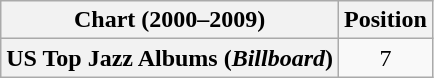<table class="wikitable plainrowheaders" style="text-align:center">
<tr>
<th scope="col">Chart (2000–2009)</th>
<th scope="col">Position</th>
</tr>
<tr>
<th scope="row">US Top Jazz Albums (<em>Billboard</em>)</th>
<td>7</td>
</tr>
</table>
